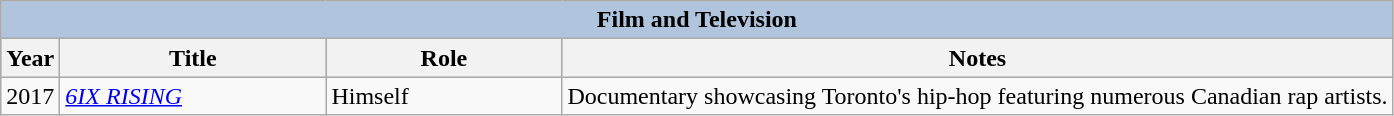<table class="wikitable">
<tr style="background:#ccc; text-align:center;">
<th colspan="4" style="background: LightSteelBlue;">Film and Television</th>
</tr>
<tr style="background:#ccc; text-align:center;">
<th style="text-align:center;">Year</th>
<th style="width:170px;">Title</th>
<th style="width:150px;">Role</th>
<th>Notes</th>
</tr>
<tr>
<td>2017</td>
<td><em><a href='#'>6IX RISING</a></em></td>
<td>Himself</td>
<td>Documentary showcasing Toronto's hip-hop featuring numerous Canadian rap artists.</td>
</tr>
</table>
